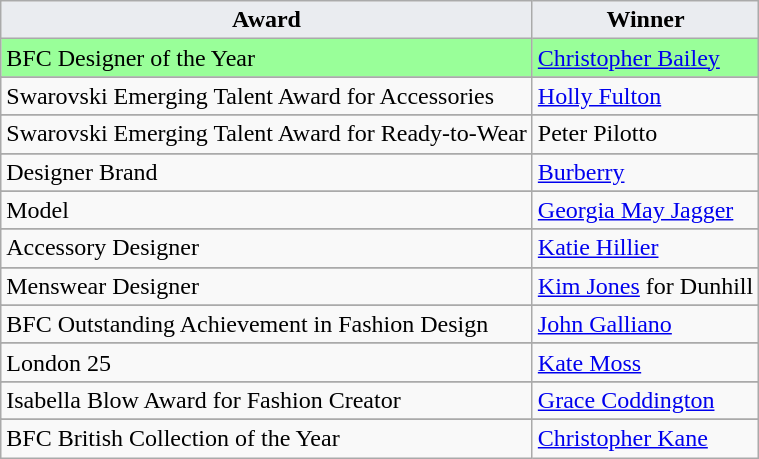<table class="wikitable">
<tr>
<th style="background:#EAECF0">Award</th>
<th style="background:#EAECF0">Winner</th>
</tr>
<tr>
<td style="background:#99ff99">BFC Designer of the Year</td>
<td style="background:#99ff99"><a href='#'>Christopher Bailey</a></td>
</tr>
<tr>
</tr>
<tr>
<td>Swarovski Emerging Talent Award for Accessories</td>
<td><a href='#'>Holly Fulton</a></td>
</tr>
<tr>
</tr>
<tr>
<td>Swarovski Emerging Talent Award for Ready-to-Wear</td>
<td>Peter Pilotto</td>
</tr>
<tr>
</tr>
<tr>
<td>Designer Brand</td>
<td><a href='#'>Burberry</a></td>
</tr>
<tr>
</tr>
<tr>
<td>Model</td>
<td><a href='#'>Georgia May Jagger</a></td>
</tr>
<tr>
</tr>
<tr>
<td>Accessory Designer</td>
<td><a href='#'>Katie Hillier</a></td>
</tr>
<tr>
</tr>
<tr>
<td>Menswear Designer</td>
<td><a href='#'>Kim Jones</a> for Dunhill</td>
</tr>
<tr>
</tr>
<tr>
<td>BFC Outstanding Achievement in Fashion Design</td>
<td><a href='#'>John Galliano</a></td>
</tr>
<tr>
</tr>
<tr>
<td>London 25</td>
<td><a href='#'>Kate Moss</a></td>
</tr>
<tr>
</tr>
<tr>
<td>Isabella Blow Award for Fashion Creator</td>
<td><a href='#'>Grace Coddington</a></td>
</tr>
<tr>
</tr>
<tr>
<td>BFC British Collection of the Year</td>
<td><a href='#'>Christopher Kane</a></td>
</tr>
</table>
